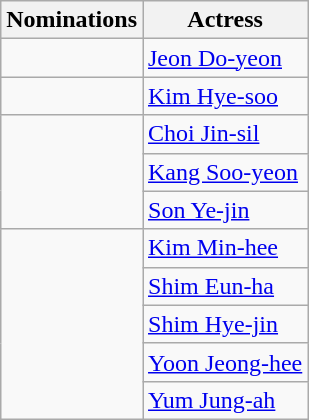<table class="wikitable">
<tr>
<th>Nominations</th>
<th>Actress</th>
</tr>
<tr>
<td></td>
<td><a href='#'>Jeon Do-yeon</a></td>
</tr>
<tr>
<td></td>
<td><a href='#'>Kim Hye-soo</a></td>
</tr>
<tr>
<td rowspan="3"></td>
<td><a href='#'>Choi Jin-sil</a></td>
</tr>
<tr>
<td><a href='#'>Kang Soo-yeon</a></td>
</tr>
<tr>
<td><a href='#'>Son Ye-jin</a></td>
</tr>
<tr>
<td rowspan="5"></td>
<td><a href='#'>Kim Min-hee</a></td>
</tr>
<tr>
<td><a href='#'>Shim Eun-ha</a></td>
</tr>
<tr>
<td><a href='#'>Shim Hye-jin</a></td>
</tr>
<tr>
<td><a href='#'>Yoon Jeong-hee</a></td>
</tr>
<tr>
<td><a href='#'>Yum Jung-ah</a></td>
</tr>
</table>
